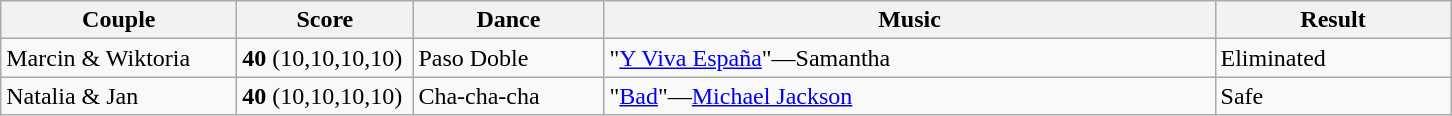<table class="wikitable">
<tr>
<th style="width:150px;">Couple</th>
<th style="width:110px;">Score</th>
<th style="width:120px;">Dance</th>
<th style="width:400px;">Music</th>
<th style="width:150px;">Result</th>
</tr>
<tr>
<td>Marcin & Wiktoria</td>
<td><strong>40</strong> (10,10,10,10)</td>
<td>Paso Doble</td>
<td>"<a href='#'>Y Viva España</a>"—Samantha</td>
<td>Eliminated</td>
</tr>
<tr>
<td>Natalia & Jan</td>
<td><strong>40</strong> (10,10,10,10)</td>
<td>Cha-cha-cha</td>
<td>"<a href='#'>Bad</a>"—<a href='#'>Michael Jackson</a></td>
<td>Safe</td>
</tr>
</table>
